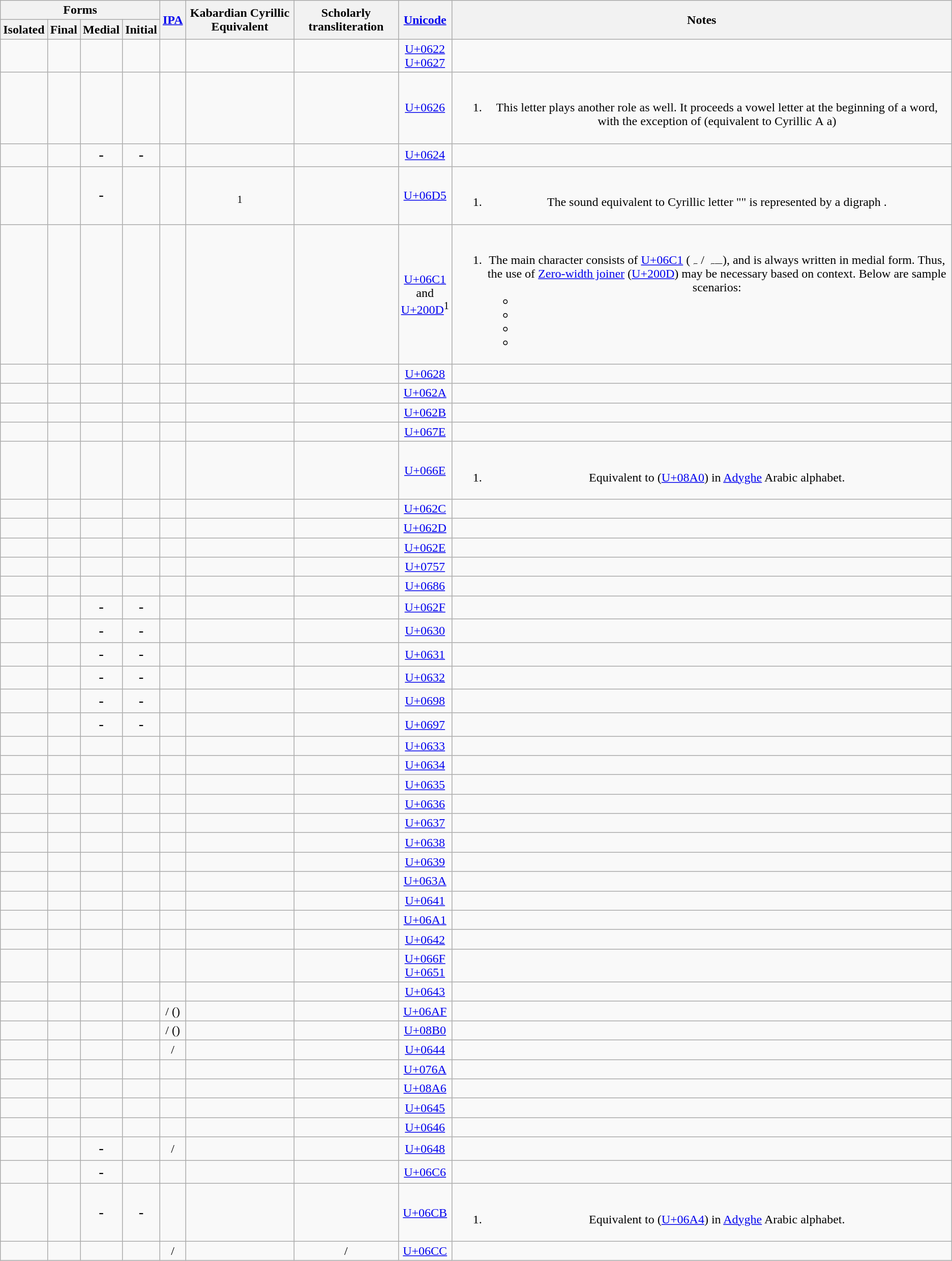<table class="wikitable sortable" style="text-align:center">
<tr>
<th colspan="4">Forms</th>
<th rowspan=2><a href='#'>IPA</a></th>
<th rowspan=2>Kabardian Cyrillic Equivalent</th>
<th rowspan=2>Scholarly transliteration</th>
<th rowspan=2><a href='#'>Unicode</a></th>
<th rowspan=2>Notes</th>
</tr>
<tr>
<th>Isolated</th>
<th>Final</th>
<th>Medial</th>
<th>Initial</th>
</tr>
<tr>
<td style="font-size:120%;"></td>
<td style="font-size:120%;"></td>
<td style="font-size:120%;"></td>
<td style="font-size:120%;"></td>
<td style="white-space:nowrap;"></td>
<td></td>
<td></td>
<td><a href='#'>U+0622</a><br><a href='#'>U+0627</a></td>
<td></td>
</tr>
<tr>
<td style="font-size:120%;"></td>
<td style="font-size:120%;"></td>
<td style="font-size:120%;"></td>
<td style="font-size:120%;"></td>
<td style="white-space:nowrap;"></td>
<td></td>
<td></td>
<td><a href='#'>U+0626</a></td>
<td><br><ol><li>This letter plays another role as well. It proceeds a vowel letter at the beginning of a word, with the exception of  (equivalent to Cyrillic А а)</li></ol></td>
</tr>
<tr>
<td style="font-size:120%;"></td>
<td style="font-size:120%;"></td>
<td style="font-size:120%;">-</td>
<td style="font-size:120%;">-</td>
<td style="white-space:nowrap;"></td>
<td></td>
<td></td>
<td><a href='#'>U+0624</a></td>
<td></td>
</tr>
<tr>
<td style="font-size:120%;"></td>
<td style="font-size:120%;"></td>
<td style="font-size:120%;">-</td>
<td style="font-size:120%;"></td>
<td style="white-space:nowrap;"></td>
<td><br><sup>1</sup></td>
<td><br> </td>
<td><a href='#'>U+06D5</a></td>
<td><br><ol><li>The sound equivalent to Cyrillic letter "" is represented by a digraph .</li></ol></td>
</tr>
<tr>
<td style="font-size:120%;"></td>
<td style="font-size:120%;"></td>
<td style="font-size:120%;"></td>
<td style="font-size:120%;"></td>
<td style="white-space:nowrap;"></td>
<td></td>
<td></td>
<td><a href='#'>U+06C1</a><br>and<br><a href='#'>U+200D</a><sup>1</sup></td>
<td><br><ol><li>The main character consists of <a href='#'>U+06C1</a> (ـہ / ہ), and is always written in medial form. Thus, the use of <a href='#'>Zero-width joiner</a> (<a href='#'>U+200D</a>) may be necessary based on context. Below are sample scenarios:<ul><li></li><li></li><li></li><li></li></ul></li></ol></td>
</tr>
<tr>
<td style="font-size:120%;"></td>
<td style="font-size:120%;"></td>
<td style="font-size:120%;"></td>
<td style="font-size:120%;"></td>
<td style="white-space:nowrap;"></td>
<td></td>
<td></td>
<td><a href='#'>U+0628</a></td>
<td></td>
</tr>
<tr>
<td style="font-size:120%;"></td>
<td style="font-size:120%;"></td>
<td style="font-size:120%;"></td>
<td style="font-size:120%;"></td>
<td style="white-space:nowrap;"></td>
<td></td>
<td></td>
<td><a href='#'>U+062A</a></td>
<td></td>
</tr>
<tr>
<td style="font-size:120%;"></td>
<td style="font-size:120%;"></td>
<td style="font-size:120%;"></td>
<td style="font-size:120%;"></td>
<td style="white-space:nowrap;"></td>
<td></td>
<td></td>
<td><a href='#'>U+062B</a></td>
<td></td>
</tr>
<tr>
<td style="font-size:120%;"></td>
<td style="font-size:120%;"></td>
<td style="font-size:120%;"></td>
<td style="font-size:120%;"></td>
<td style="white-space:nowrap;"></td>
<td></td>
<td></td>
<td><a href='#'>U+067E</a></td>
<td></td>
</tr>
<tr>
<td style="font-size:120%;"></td>
<td style="font-size:120%;"></td>
<td style="font-size:120%;"></td>
<td style="font-size:120%;"></td>
<td style="white-space:nowrap;"></td>
<td></td>
<td></td>
<td><a href='#'>U+066E</a></td>
<td><br><ol><li>Equivalent to  (<a href='#'>U+08A0</a>) in <a href='#'>Adyghe</a> Arabic alphabet.</li></ol></td>
</tr>
<tr>
<td style="font-size:120%;"></td>
<td style="font-size:120%;"></td>
<td style="font-size:120%;"></td>
<td style="font-size:120%;"></td>
<td style="white-space:nowrap;"></td>
<td></td>
<td></td>
<td><a href='#'>U+062C</a></td>
<td></td>
</tr>
<tr>
<td style="font-size:120%;"></td>
<td style="font-size:120%;"></td>
<td style="font-size:120%;"></td>
<td style="font-size:120%;"></td>
<td style="white-space:nowrap;"></td>
<td></td>
<td></td>
<td><a href='#'>U+062D</a></td>
<td></td>
</tr>
<tr>
<td style="font-size:120%;"></td>
<td style="font-size:120%;"></td>
<td style="font-size:120%;"></td>
<td style="font-size:120%;"></td>
<td style="white-space:nowrap;"></td>
<td></td>
<td></td>
<td><a href='#'>U+062E</a></td>
<td></td>
</tr>
<tr>
<td style="font-size:120%;"></td>
<td style="font-size:120%;"></td>
<td style="font-size:120%;"></td>
<td style="font-size:120%;"></td>
<td style="white-space:nowrap;"></td>
<td></td>
<td></td>
<td><a href='#'>U+0757</a></td>
<td></td>
</tr>
<tr>
<td style="font-size:120%;"></td>
<td style="font-size:120%;"></td>
<td style="font-size:120%;"></td>
<td style="font-size:120%;"></td>
<td style="white-space:nowrap;"></td>
<td></td>
<td></td>
<td><a href='#'>U+0686</a></td>
<td></td>
</tr>
<tr>
<td style="font-size:120%;"></td>
<td style="font-size:120%;"></td>
<td style="font-size:120%;">-</td>
<td style="font-size:120%;">-</td>
<td style="white-space:nowrap;"></td>
<td></td>
<td></td>
<td><a href='#'>U+062F</a></td>
<td></td>
</tr>
<tr>
<td style="font-size:120%;"></td>
<td style="font-size:120%;"></td>
<td style="font-size:120%;">-</td>
<td style="font-size:120%;">-</td>
<td style="white-space:nowrap;"></td>
<td></td>
<td></td>
<td><a href='#'>U+0630</a></td>
<td></td>
</tr>
<tr>
<td style="font-size:120%;"></td>
<td style="font-size:120%;"></td>
<td style="font-size:120%;">-</td>
<td style="font-size:120%;">-</td>
<td style="white-space:nowrap;"></td>
<td></td>
<td></td>
<td><a href='#'>U+0631</a></td>
<td></td>
</tr>
<tr>
<td style="font-size:120%;"></td>
<td style="font-size:120%;"></td>
<td style="font-size:120%;">-</td>
<td style="font-size:120%;">-</td>
<td style="white-space:nowrap;"></td>
<td></td>
<td></td>
<td><a href='#'>U+0632</a></td>
<td></td>
</tr>
<tr>
<td style="font-size:120%;"></td>
<td style="font-size:120%;"></td>
<td style="font-size:120%;">-</td>
<td style="font-size:120%;">-</td>
<td style="white-space:nowrap;"></td>
<td></td>
<td></td>
<td><a href='#'>U+0698</a></td>
<td></td>
</tr>
<tr>
<td style="font-size:120%;"></td>
<td style="font-size:120%;"></td>
<td style="font-size:120%;">-</td>
<td style="font-size:120%;">-</td>
<td style="white-space:nowrap;"></td>
<td></td>
<td></td>
<td><a href='#'>U+0697</a></td>
<td></td>
</tr>
<tr>
<td style="font-size:120%;"></td>
<td style="font-size:120%;"></td>
<td style="font-size:120%;"></td>
<td style="font-size:120%;"></td>
<td style="white-space:nowrap;"></td>
<td></td>
<td></td>
<td><a href='#'>U+0633</a></td>
<td></td>
</tr>
<tr>
<td style="font-size:120%;"></td>
<td style="font-size:120%;"></td>
<td style="font-size:120%;"></td>
<td style="font-size:120%;"></td>
<td style="white-space:nowrap;"></td>
<td></td>
<td></td>
<td><a href='#'>U+0634</a></td>
<td></td>
</tr>
<tr>
<td style="font-size:120%;"></td>
<td style="font-size:120%;"></td>
<td style="font-size:120%;"></td>
<td style="font-size:120%;"></td>
<td style="white-space:nowrap;"></td>
<td></td>
<td></td>
<td><a href='#'>U+0635</a></td>
<td></td>
</tr>
<tr>
<td style="font-size:120%;"></td>
<td style="font-size:120%;"></td>
<td style="font-size:120%;"></td>
<td style="font-size:120%;"></td>
<td style="white-space:nowrap;"></td>
<td></td>
<td></td>
<td><a href='#'>U+0636</a></td>
<td></td>
</tr>
<tr>
<td style="font-size:120%;"></td>
<td style="font-size:120%;"></td>
<td style="font-size:120%;"></td>
<td style="font-size:120%;"></td>
<td style="white-space:nowrap;"></td>
<td></td>
<td></td>
<td><a href='#'>U+0637</a></td>
<td></td>
</tr>
<tr>
<td style="font-size:120%;"></td>
<td style="font-size:120%;"></td>
<td style="font-size:120%;"></td>
<td style="font-size:120%;"></td>
<td style="white-space:nowrap;"></td>
<td></td>
<td></td>
<td><a href='#'>U+0638</a></td>
<td></td>
</tr>
<tr>
<td style="font-size:120%;"></td>
<td style="font-size:120%;"></td>
<td style="font-size:120%;"></td>
<td style="font-size:120%;"></td>
<td style="white-space:nowrap;"></td>
<td></td>
<td></td>
<td><a href='#'>U+0639</a></td>
<td></td>
</tr>
<tr>
<td style="font-size:120%;"></td>
<td style="font-size:120%;"></td>
<td style="font-size:120%;"></td>
<td style="font-size:120%;"></td>
<td style="white-space:nowrap;"></td>
<td></td>
<td></td>
<td><a href='#'>U+063A</a></td>
<td></td>
</tr>
<tr>
<td style="font-size:120%;"></td>
<td style="font-size:120%;"></td>
<td style="font-size:120%;"></td>
<td style="font-size:120%;"></td>
<td style="white-space:nowrap;"></td>
<td></td>
<td></td>
<td><a href='#'>U+0641</a></td>
<td></td>
</tr>
<tr>
<td style="font-size:120%;"></td>
<td style="font-size:120%;"></td>
<td style="font-size:120%;"></td>
<td style="font-size:120%;"></td>
<td style="white-space:nowrap;"></td>
<td></td>
<td></td>
<td><a href='#'>U+06A1</a></td>
<td></td>
</tr>
<tr>
<td style="font-size:120%;"></td>
<td style="font-size:120%;"></td>
<td style="font-size:120%;"></td>
<td style="font-size:120%;"></td>
<td style="white-space:nowrap;"></td>
<td></td>
<td></td>
<td><a href='#'>U+0642</a></td>
<td></td>
</tr>
<tr>
<td style="font-size:120%;"></td>
<td style="font-size:120%;"></td>
<td style="font-size:120%;"></td>
<td style="font-size:120%;"></td>
<td style="white-space:nowrap;"></td>
<td></td>
<td></td>
<td><a href='#'>U+066F</a> <br><a href='#'>U+0651</a></td>
<td></td>
</tr>
<tr>
<td style="font-size:120%;"></td>
<td style="font-size:120%;"></td>
<td style="font-size:120%;"></td>
<td style="font-size:120%;"></td>
<td style="white-space:nowrap;"></td>
<td></td>
<td></td>
<td><a href='#'>U+0643</a></td>
<td></td>
</tr>
<tr>
<td style="font-size:120%;"></td>
<td style="font-size:120%;"></td>
<td style="font-size:120%;"></td>
<td style="font-size:120%;"></td>
<td style="white-space:nowrap;">/ ()</td>
<td></td>
<td></td>
<td><a href='#'>U+06AF</a></td>
<td></td>
</tr>
<tr>
<td style="font-size:120%;"></td>
<td style="font-size:120%;"></td>
<td style="font-size:120%;"></td>
<td style="font-size:120%;"></td>
<td style="white-space:nowrap;">/ ()</td>
<td></td>
<td><br></td>
<td><a href='#'>U+08B0</a></td>
<td></td>
</tr>
<tr>
<td style="font-size:120%;"></td>
<td style="font-size:120%;"></td>
<td style="font-size:120%;"></td>
<td style="font-size:120%;"></td>
<td style="white-space:nowrap;">/</td>
<td></td>
<td></td>
<td><a href='#'>U+0644</a></td>
<td></td>
</tr>
<tr>
<td style="font-size:120%;"></td>
<td style="font-size:120%;"></td>
<td style="font-size:120%;"></td>
<td style="font-size:120%;"></td>
<td style="white-space:nowrap;"></td>
<td></td>
<td></td>
<td><a href='#'>U+076A</a></td>
<td></td>
</tr>
<tr>
<td style="font-size:120%;"></td>
<td style="font-size:120%;"></td>
<td style="font-size:120%;"></td>
<td style="font-size:120%;"></td>
<td style="white-space:nowrap;"></td>
<td></td>
<td></td>
<td><a href='#'>U+08A6</a></td>
<td></td>
</tr>
<tr>
<td style="font-size:120%;"></td>
<td style="font-size:120%;"></td>
<td style="font-size:120%;"></td>
<td style="font-size:120%;"></td>
<td style="white-space:nowrap;"></td>
<td></td>
<td></td>
<td><a href='#'>U+0645</a></td>
<td></td>
</tr>
<tr>
<td style="font-size:120%;"></td>
<td style="font-size:120%;"></td>
<td style="font-size:120%;"></td>
<td style="font-size:120%;"></td>
<td style="white-space:nowrap;"></td>
<td></td>
<td></td>
<td><a href='#'>U+0646</a></td>
<td></td>
</tr>
<tr>
<td style="font-size:120%;"></td>
<td style="font-size:120%;"></td>
<td style="font-size:120%;">-</td>
<td style="font-size:120%;"></td>
<td style="white-space:nowrap;"> / </td>
<td></td>
<td><br></td>
<td><a href='#'>U+0648</a></td>
<td></td>
</tr>
<tr>
<td style="font-size:120%;"></td>
<td style="font-size:120%;"></td>
<td style="font-size:120%;">-</td>
<td style="font-size:120%;"></td>
<td style="white-space:nowrap;"> </td>
<td></td>
<td></td>
<td><a href='#'>U+06C6</a></td>
<td></td>
</tr>
<tr>
<td style="font-size:120%;"></td>
<td style="font-size:120%;"></td>
<td style="font-size:120%;">-</td>
<td style="font-size:120%;">-</td>
<td style="white-space:nowrap;"></td>
<td></td>
<td></td>
<td><a href='#'>U+06CB</a></td>
<td><br><ol><li>Equivalent to  (<a href='#'>U+06A4</a>) in <a href='#'>Adyghe</a> Arabic alphabet.</li></ol></td>
</tr>
<tr>
<td style="font-size:120%;"></td>
<td style="font-size:120%;"></td>
<td style="font-size:120%;"></td>
<td style="font-size:120%;"></td>
<td style="white-space:nowrap;"> / </td>
<td><br></td>
<td> / </td>
<td><a href='#'>U+06CC</a></td>
<td></td>
</tr>
</table>
